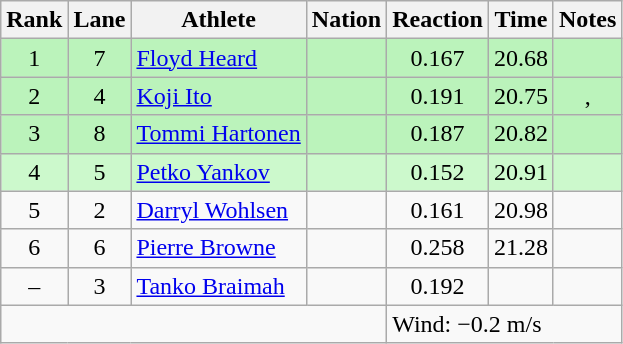<table class="wikitable sortable" style="text-align:center">
<tr>
<th>Rank</th>
<th>Lane</th>
<th>Athlete</th>
<th>Nation</th>
<th>Reaction</th>
<th>Time</th>
<th>Notes</th>
</tr>
<tr bgcolor = "bbf3bb">
<td>1</td>
<td>7</td>
<td align="left"><a href='#'>Floyd Heard</a></td>
<td align="left"></td>
<td>0.167</td>
<td>20.68</td>
<td></td>
</tr>
<tr bgcolor = "bbf3bb">
<td>2</td>
<td>4</td>
<td align="left"><a href='#'>Koji Ito</a></td>
<td align="left"></td>
<td>0.191</td>
<td>20.75</td>
<td>, </td>
</tr>
<tr bgcolor = "bbf3bb">
<td>3</td>
<td>8</td>
<td align="left"><a href='#'>Tommi Hartonen</a></td>
<td align="left"></td>
<td>0.187</td>
<td>20.82</td>
<td></td>
</tr>
<tr bgcolor = "ccf9cc">
<td>4</td>
<td>5</td>
<td align="left"><a href='#'>Petko Yankov</a></td>
<td align="left"></td>
<td>0.152</td>
<td>20.91</td>
<td></td>
</tr>
<tr>
<td>5</td>
<td>2</td>
<td align="left"><a href='#'>Darryl Wohlsen</a></td>
<td align="left"></td>
<td>0.161</td>
<td>20.98</td>
<td></td>
</tr>
<tr>
<td>6</td>
<td>6</td>
<td align="left"><a href='#'>Pierre Browne</a></td>
<td align="left"></td>
<td>0.258</td>
<td>21.28</td>
<td></td>
</tr>
<tr>
<td data-sort-value=7>–</td>
<td>3</td>
<td align="left"><a href='#'>Tanko Braimah</a></td>
<td align="left"></td>
<td>0.192</td>
<td data-sort-value=99.99></td>
<td></td>
</tr>
<tr class="sortbottom">
<td colspan=4></td>
<td colspan="3" style="text-align:left;">Wind: −0.2 m/s</td>
</tr>
</table>
